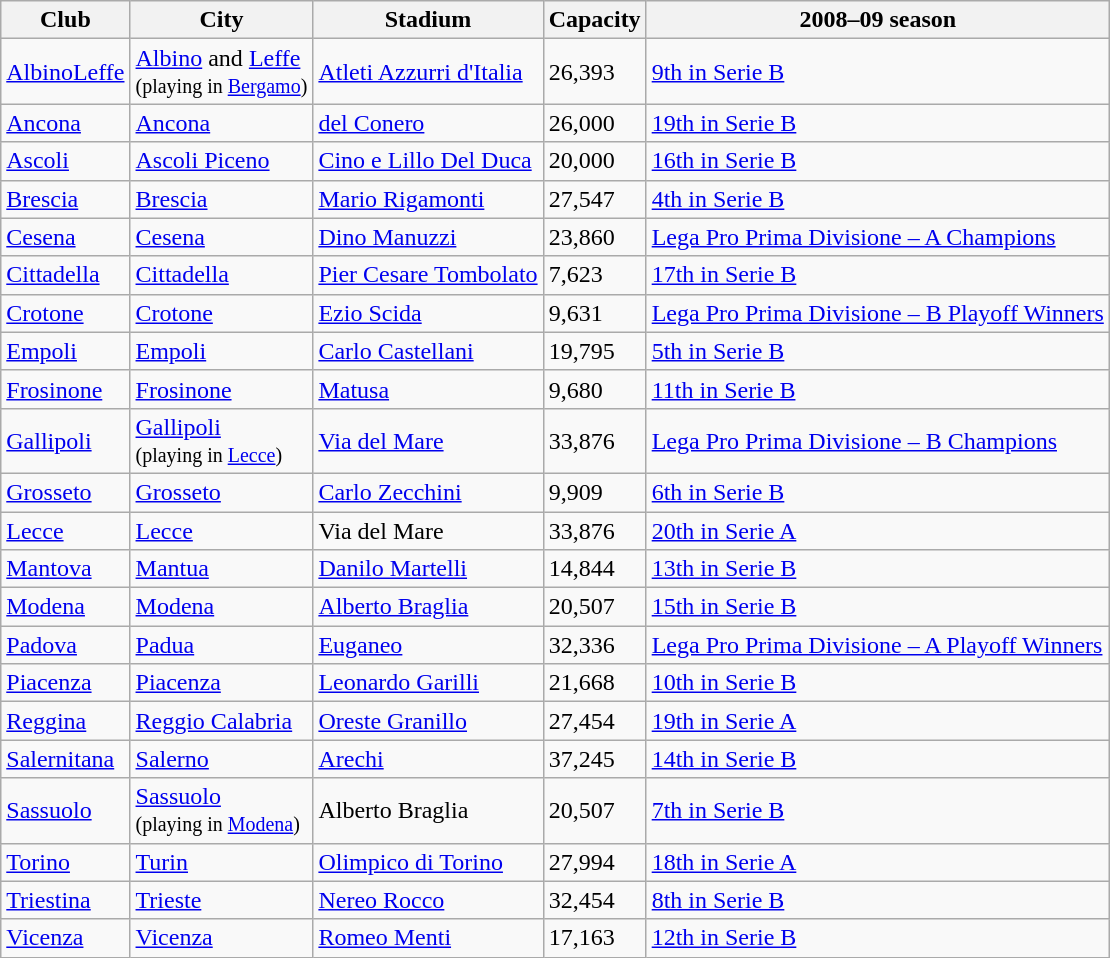<table class="wikitable">
<tr>
<th>Club</th>
<th>City</th>
<th>Stadium</th>
<th>Capacity</th>
<th>2008–09 season</th>
</tr>
<tr>
<td><a href='#'>AlbinoLeffe</a></td>
<td><a href='#'>Albino</a> and <a href='#'>Leffe</a><br><small>(playing in <a href='#'>Bergamo</a>)</small></td>
<td><a href='#'>Atleti Azzurri d'Italia</a></td>
<td>26,393</td>
<td><a href='#'>9th in Serie B</a></td>
</tr>
<tr>
<td><a href='#'>Ancona</a></td>
<td><a href='#'>Ancona</a></td>
<td><a href='#'>del Conero</a></td>
<td>26,000</td>
<td><a href='#'>19th in Serie B</a></td>
</tr>
<tr>
<td><a href='#'>Ascoli</a></td>
<td><a href='#'>Ascoli Piceno</a></td>
<td><a href='#'>Cino e Lillo Del Duca</a></td>
<td>20,000</td>
<td><a href='#'>16th in Serie B</a></td>
</tr>
<tr>
<td><a href='#'>Brescia</a></td>
<td><a href='#'>Brescia</a></td>
<td><a href='#'>Mario Rigamonti</a></td>
<td>27,547</td>
<td><a href='#'>4th in Serie B</a></td>
</tr>
<tr>
<td><a href='#'>Cesena</a></td>
<td><a href='#'>Cesena</a></td>
<td><a href='#'>Dino Manuzzi</a></td>
<td>23,860</td>
<td><a href='#'>Lega Pro Prima Divisione – A Champions</a></td>
</tr>
<tr>
<td><a href='#'>Cittadella</a></td>
<td><a href='#'>Cittadella</a></td>
<td><a href='#'>Pier Cesare Tombolato</a></td>
<td>7,623</td>
<td><a href='#'>17th in Serie B</a></td>
</tr>
<tr>
<td><a href='#'>Crotone</a></td>
<td><a href='#'>Crotone</a></td>
<td><a href='#'>Ezio Scida</a></td>
<td>9,631</td>
<td><a href='#'>Lega Pro Prima Divisione – B Playoff Winners</a></td>
</tr>
<tr>
<td><a href='#'>Empoli</a></td>
<td><a href='#'>Empoli</a></td>
<td><a href='#'>Carlo Castellani</a></td>
<td>19,795</td>
<td><a href='#'>5th in Serie B</a></td>
</tr>
<tr>
<td><a href='#'>Frosinone</a></td>
<td><a href='#'>Frosinone</a></td>
<td><a href='#'>Matusa</a></td>
<td>9,680</td>
<td><a href='#'>11th in Serie B</a></td>
</tr>
<tr>
<td><a href='#'>Gallipoli</a></td>
<td><a href='#'>Gallipoli</a><br><small>(playing in <a href='#'>Lecce</a>)</small></td>
<td><a href='#'>Via del Mare</a></td>
<td>33,876</td>
<td><a href='#'>Lega Pro Prima Divisione – B Champions</a></td>
</tr>
<tr>
<td><a href='#'>Grosseto</a></td>
<td><a href='#'>Grosseto</a></td>
<td><a href='#'>Carlo Zecchini</a></td>
<td>9,909</td>
<td><a href='#'>6th in Serie B</a></td>
</tr>
<tr>
<td><a href='#'>Lecce</a></td>
<td><a href='#'>Lecce</a></td>
<td>Via del Mare</td>
<td>33,876</td>
<td><a href='#'>20th in Serie A</a></td>
</tr>
<tr>
<td><a href='#'>Mantova</a></td>
<td><a href='#'>Mantua</a></td>
<td><a href='#'>Danilo Martelli</a></td>
<td>14,844</td>
<td><a href='#'>13th in Serie B</a></td>
</tr>
<tr>
<td><a href='#'>Modena</a></td>
<td><a href='#'>Modena</a></td>
<td><a href='#'>Alberto Braglia</a></td>
<td>20,507</td>
<td><a href='#'>15th in Serie B</a></td>
</tr>
<tr>
<td><a href='#'>Padova</a></td>
<td><a href='#'>Padua</a></td>
<td><a href='#'>Euganeo</a></td>
<td>32,336</td>
<td><a href='#'>Lega Pro Prima Divisione – A Playoff Winners</a></td>
</tr>
<tr>
<td><a href='#'>Piacenza</a></td>
<td><a href='#'>Piacenza</a></td>
<td><a href='#'>Leonardo Garilli</a></td>
<td>21,668</td>
<td><a href='#'>10th in Serie B</a></td>
</tr>
<tr>
<td><a href='#'>Reggina</a></td>
<td><a href='#'>Reggio Calabria</a></td>
<td><a href='#'>Oreste Granillo</a></td>
<td>27,454</td>
<td><a href='#'>19th in Serie A</a></td>
</tr>
<tr>
<td><a href='#'>Salernitana</a></td>
<td><a href='#'>Salerno</a></td>
<td><a href='#'>Arechi</a></td>
<td>37,245</td>
<td><a href='#'>14th in Serie B</a></td>
</tr>
<tr>
<td><a href='#'>Sassuolo</a></td>
<td><a href='#'>Sassuolo</a><br><small>(playing in <a href='#'>Modena</a>)</small></td>
<td>Alberto Braglia</td>
<td>20,507</td>
<td><a href='#'>7th in Serie B</a></td>
</tr>
<tr>
<td><a href='#'>Torino</a></td>
<td><a href='#'>Turin</a></td>
<td><a href='#'>Olimpico di Torino</a></td>
<td>27,994</td>
<td><a href='#'>18th in Serie A</a></td>
</tr>
<tr>
<td><a href='#'>Triestina</a></td>
<td><a href='#'>Trieste</a></td>
<td><a href='#'>Nereo Rocco</a></td>
<td>32,454</td>
<td><a href='#'>8th in Serie B</a></td>
</tr>
<tr>
<td><a href='#'>Vicenza</a></td>
<td><a href='#'>Vicenza</a></td>
<td><a href='#'>Romeo Menti</a></td>
<td>17,163</td>
<td><a href='#'>12th in Serie B</a></td>
</tr>
</table>
